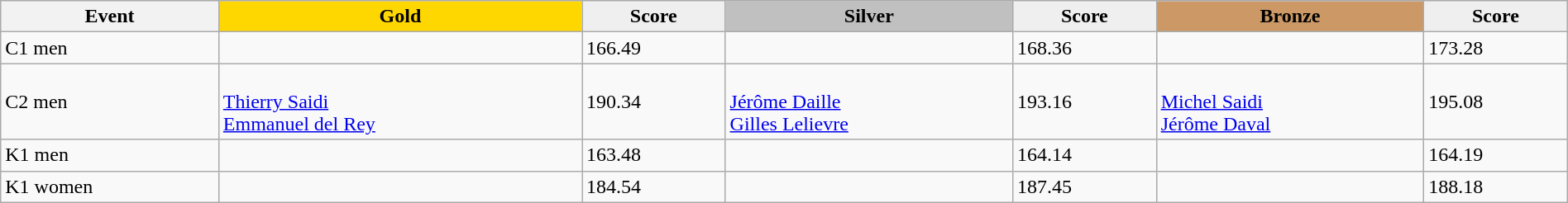<table class="wikitable" width=100%>
<tr>
<th>Event</th>
<td align=center bgcolor="gold"><strong>Gold</strong></td>
<td align=center bgcolor="EFEFEF"><strong>Score</strong></td>
<td align=center bgcolor="silver"><strong>Silver</strong></td>
<td align=center bgcolor="EFEFEF"><strong>Score</strong></td>
<td align=center bgcolor="CC9966"><strong>Bronze</strong></td>
<td align=center bgcolor="EFEFEF"><strong>Score</strong></td>
</tr>
<tr>
<td>C1 men</td>
<td></td>
<td>166.49</td>
<td></td>
<td>168.36</td>
<td></td>
<td>173.28</td>
</tr>
<tr>
<td>C2 men</td>
<td><br><a href='#'>Thierry Saidi</a><br><a href='#'>Emmanuel del Rey</a></td>
<td>190.34</td>
<td><br><a href='#'>Jérôme Daille</a><br><a href='#'>Gilles Lelievre</a></td>
<td>193.16</td>
<td><br><a href='#'>Michel Saidi</a><br><a href='#'>Jérôme Daval</a></td>
<td>195.08</td>
</tr>
<tr>
<td>K1 men</td>
<td></td>
<td>163.48</td>
<td></td>
<td>164.14</td>
<td></td>
<td>164.19</td>
</tr>
<tr>
<td>K1 women</td>
<td></td>
<td>184.54</td>
<td></td>
<td>187.45</td>
<td></td>
<td>188.18</td>
</tr>
</table>
